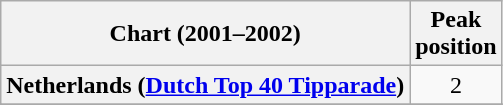<table class="wikitable sortable plainrowheaders" style="text-align:center">
<tr>
<th>Chart (2001–2002)</th>
<th>Peak<br>position</th>
</tr>
<tr>
<th scope="row">Netherlands (<a href='#'>Dutch Top 40 Tipparade</a>)</th>
<td align="center">2</td>
</tr>
<tr>
</tr>
<tr>
</tr>
<tr>
</tr>
<tr>
</tr>
<tr>
</tr>
<tr>
</tr>
</table>
